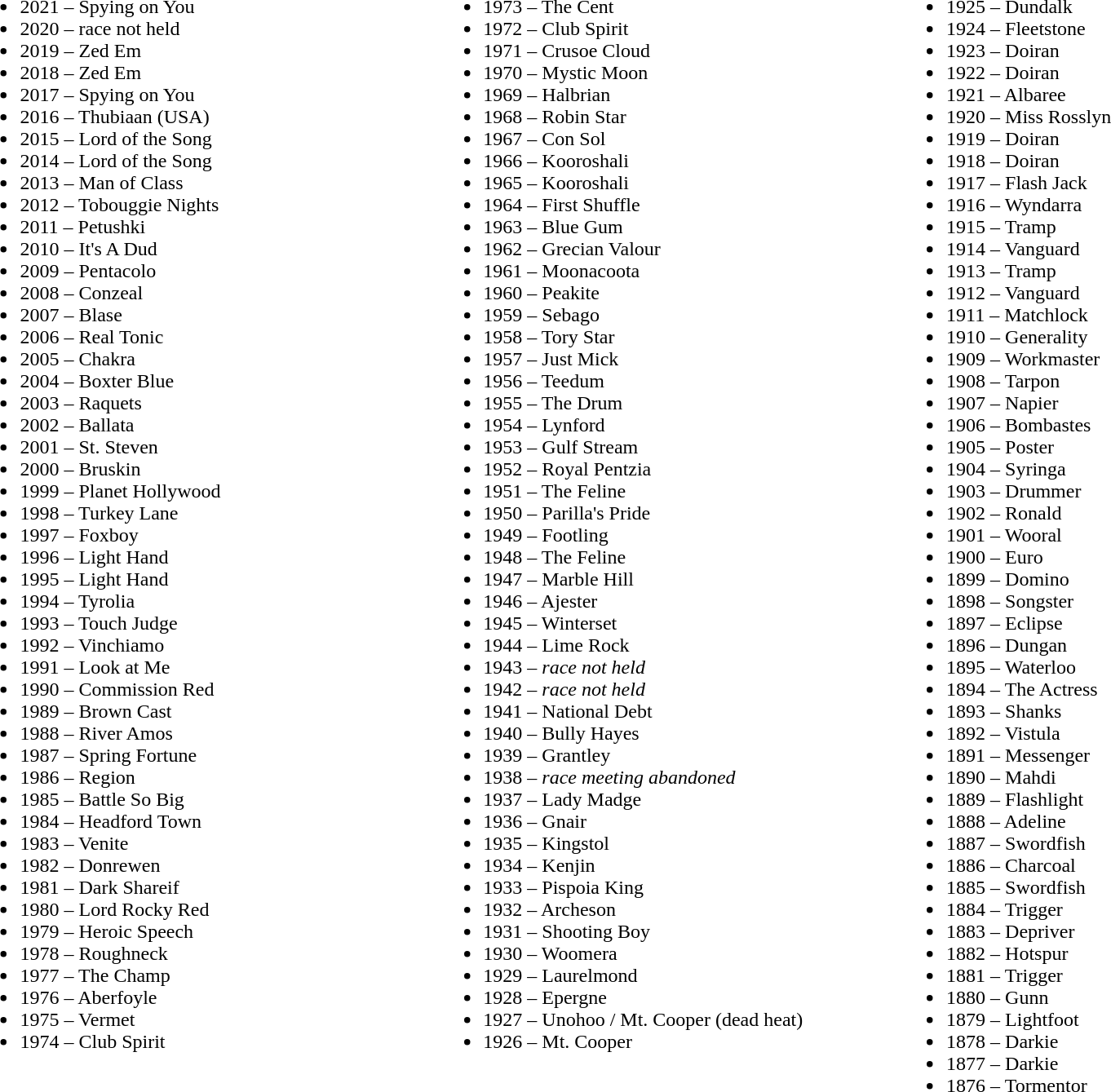<table width=90% |>
<tr>
<td width=33% valign=top><br><ul><li>2021    –       Spying on You</li><li>2020    –       race not held</li><li>2019    –       Zed Em</li><li>2018    –       Zed Em</li><li>2017    –       Spying on You</li><li>2016    –       Thubiaan (USA)</li><li>2015    –       Lord of the Song</li><li>2014    –       Lord of the Song</li><li>2013    –       Man of Class</li><li>2012    –       Tobouggie Nights</li><li>2011    –       Petushki</li><li>2010    –       It's A Dud</li><li>2009    –       Pentacolo</li><li>2008	–	Conzeal</li><li>2007	–	Blase</li><li>2006	–	Real Tonic</li><li>2005	–	Chakra</li><li>2004	–	Boxter Blue</li><li>2003	–	Raquets</li><li>2002	–	Ballata</li><li>2001	–	St. Steven</li><li>2000	–	Bruskin</li><li>1999	–	Planet Hollywood</li><li>1998	–	Turkey Lane</li><li>1997	–	Foxboy</li><li>1996	–	Light Hand</li><li>1995	–	Light Hand</li><li>1994	–	Tyrolia</li><li>1993	–	Touch Judge</li><li>1992	–	Vinchiamo</li><li>1991	–	Look at Me</li><li>1990	–	Commission Red</li><li>1989	–	Brown Cast</li><li>1988	–	River Amos</li><li>1987	–	Spring Fortune</li><li>1986	–	Region</li><li>1985	–	Battle So Big</li><li>1984	–	Headford Town</li><li>1983	–	Venite</li><li>1982	–	Donrewen</li><li>1981	–	Dark Shareif</li><li>1980	–	Lord Rocky Red</li><li>1979	–	Heroic Speech</li><li>1978	–	Roughneck</li><li>1977	–	The Champ</li><li>1976	–	Aberfoyle</li><li>1975	–	Vermet</li><li>1974	–	Club Spirit</li></ul></td>
<td width=33% valign=top><br><ul><li>1973	–	The Cent</li><li>1972	–	Club Spirit</li><li>1971	–	Crusoe Cloud</li><li>1970	–	Mystic Moon</li><li>1969	–	Halbrian</li><li>1968	–	Robin Star</li><li>1967	–	Con Sol</li><li>1966	–	Kooroshali</li><li>1965	–	Kooroshali</li><li>1964	–	First Shuffle</li><li>1963	–	Blue Gum</li><li>1962	–	Grecian Valour</li><li>1961	–	Moonacoota</li><li>1960	–	Peakite</li><li>1959	–	Sebago</li><li>1958	–	Tory Star</li><li>1957	–	Just Mick</li><li>1956	–	Teedum</li><li>1955	–	The Drum</li><li>1954	–	Lynford</li><li>1953	–	Gulf Stream</li><li>1952	–	Royal Pentzia</li><li>1951	–	The Feline</li><li>1950	–	Parilla's Pride</li><li>1949	–	Footling</li><li>1948	–	The Feline</li><li>1947	–	Marble Hill</li><li>1946	–	Ajester</li><li>1945	–	Winterset</li><li>1944	–	Lime Rock</li><li>1943	–	<em>race not held</em></li><li>1942	–	<em>race not held</em></li><li>1941	–	National Debt</li><li>1940	–	Bully Hayes</li><li>1939	–	Grantley</li><li>1938	–       <em>race meeting abandoned</em></li><li>1937	–	Lady Madge</li><li>1936	–	Gnair</li><li>1935	–	Kingstol</li><li>1934	–	Kenjin</li><li>1933	–	Pispoia King</li><li>1932	–	Archeson</li><li>1931	–	Shooting Boy</li><li>1930	–	Woomera</li><li>1929	–	Laurelmond</li><li>1928	–	Epergne</li><li>1927	–	Unohoo / Mt. Cooper (dead heat)</li><li>1926	–	Mt. Cooper</li></ul></td>
<td width=33% valign=top><br><ul><li>1925	–	Dundalk</li><li>1924	–	Fleetstone</li><li>1923	–	Doiran</li><li>1922	–	Doiran</li><li>1921	–	Albaree</li><li>1920	–	Miss Rosslyn</li><li>1919	–	Doiran</li><li>1918	–	Doiran</li><li>1917	–	Flash Jack</li><li>1916	–	Wyndarra</li><li>1915	–	Tramp</li><li>1914	–	Vanguard</li><li>1913	–	Tramp</li><li>1912	–	Vanguard</li><li>1911	–	Matchlock</li><li>1910	–	Generality</li><li>1909	–	Workmaster</li><li>1908	–	Tarpon</li><li>1907	–	Napier</li><li>1906	–	Bombastes</li><li>1905	–	Poster</li><li>1904	–	Syringa</li><li>1903	–	Drummer</li><li>1902	–	Ronald</li><li>1901	–	Wooral</li><li>1900	–	Euro</li><li>1899	–	Domino</li><li>1898	–	Songster</li><li>1897	–	Eclipse</li><li>1896	–	Dungan</li><li>1895	–	Waterloo</li><li>1894	–	The Actress</li><li>1893	–	Shanks</li><li>1892	–	Vistula</li><li>1891	–	Messenger</li><li>1890	–	Mahdi</li><li>1889	–	Flashlight</li><li>1888	–	Adeline</li><li>1887	–	Swordfish</li><li>1886	–	Charcoal</li><li>1885	–	Swordfish</li><li>1884	–	Trigger</li><li>1883	–	Depriver</li><li>1882	–	Hotspur</li><li>1881	–	Trigger</li><li>1880	–	Gunn</li><li>1879	–	Lightfoot</li><li>1878	–	Darkie</li><li>1877	–	Darkie</li><li>1876	–	Tormentor</li></ul></td>
</tr>
</table>
